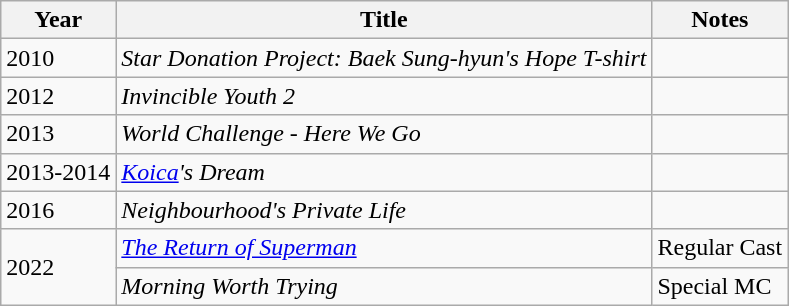<table class="wikitable">
<tr>
<th>Year</th>
<th>Title</th>
<th>Notes</th>
</tr>
<tr>
<td>2010</td>
<td><em>Star Donation Project:  Baek Sung-hyun's Hope T-shirt</em></td>
<td></td>
</tr>
<tr>
<td>2012</td>
<td><em>Invincible Youth 2</em></td>
<td></td>
</tr>
<tr>
<td>2013</td>
<td><em>World Challenge - Here We Go</em></td>
<td></td>
</tr>
<tr>
<td>2013-2014</td>
<td><em><a href='#'>Koica</a>'s Dream</em></td>
<td></td>
</tr>
<tr>
<td>2016</td>
<td><em>Neighbourhood's Private Life</em></td>
<td></td>
</tr>
<tr>
<td rowspan=2>2022</td>
<td><em><a href='#'>The Return of Superman</a></em></td>
<td>Regular Cast</td>
</tr>
<tr>
<td><em>Morning Worth Trying</em></td>
<td>Special MC</td>
</tr>
</table>
